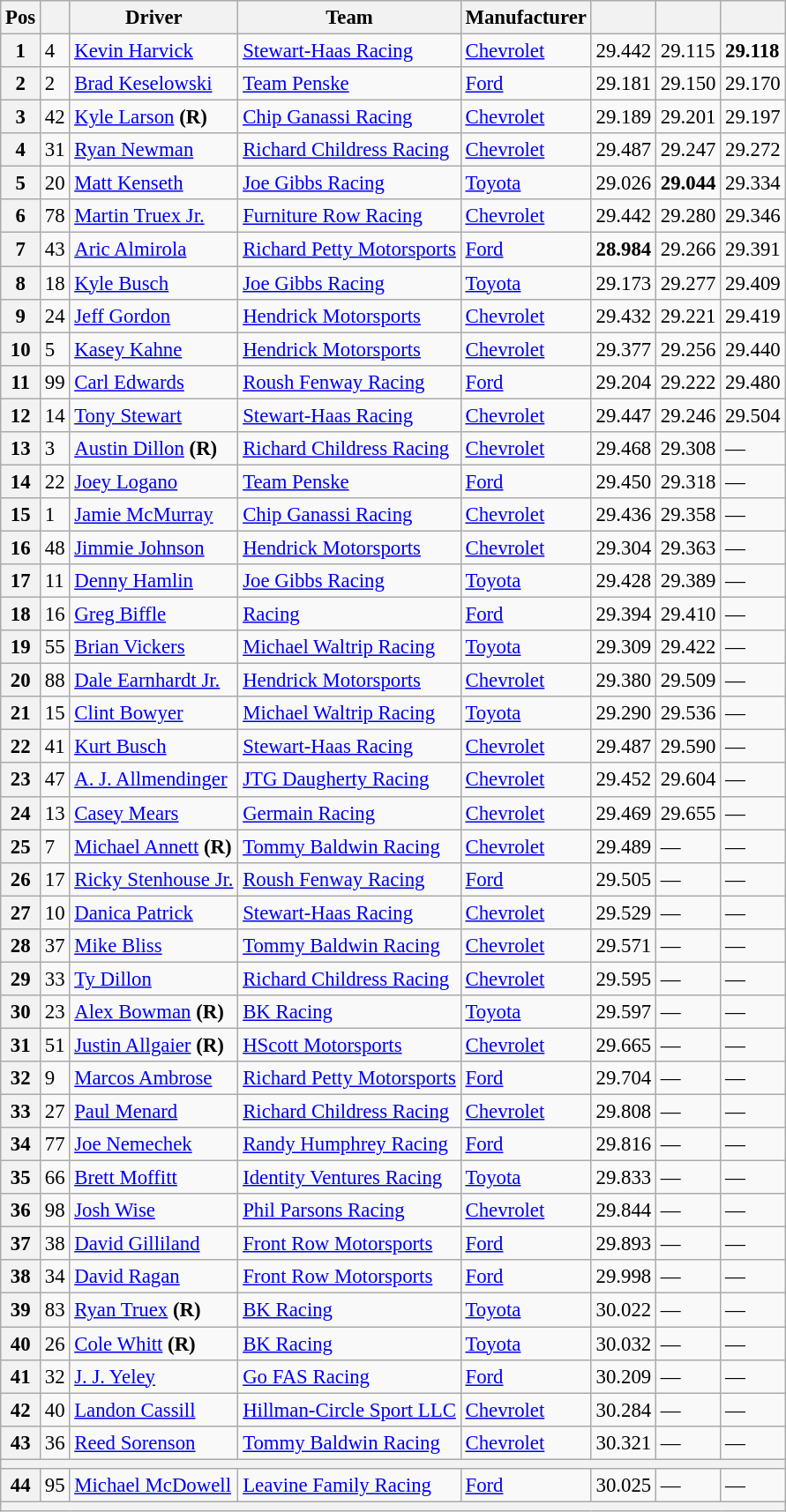<table class="wikitable" style="font-size:95%">
<tr>
<th>Pos</th>
<th></th>
<th>Driver</th>
<th>Team</th>
<th>Manufacturer</th>
<th></th>
<th></th>
<th></th>
</tr>
<tr>
<th>1</th>
<td>4</td>
<td><a href='#'>Kevin Harvick</a></td>
<td><a href='#'>Stewart-Haas Racing</a></td>
<td><a href='#'>Chevrolet</a></td>
<td>29.442</td>
<td>29.115</td>
<td><strong>29.118</strong></td>
</tr>
<tr>
<th>2</th>
<td>2</td>
<td><a href='#'>Brad Keselowski</a></td>
<td><a href='#'>Team Penske</a></td>
<td><a href='#'>Ford</a></td>
<td>29.181</td>
<td>29.150</td>
<td>29.170</td>
</tr>
<tr>
<th>3</th>
<td>42</td>
<td><a href='#'>Kyle Larson</a> <strong>(R)</strong></td>
<td><a href='#'>Chip Ganassi Racing</a></td>
<td><a href='#'>Chevrolet</a></td>
<td>29.189</td>
<td>29.201</td>
<td>29.197</td>
</tr>
<tr>
<th>4</th>
<td>31</td>
<td><a href='#'>Ryan Newman</a></td>
<td><a href='#'>Richard Childress Racing</a></td>
<td><a href='#'>Chevrolet</a></td>
<td>29.487</td>
<td>29.247</td>
<td>29.272</td>
</tr>
<tr>
<th>5</th>
<td>20</td>
<td><a href='#'>Matt Kenseth</a></td>
<td><a href='#'>Joe Gibbs Racing</a></td>
<td><a href='#'>Toyota</a></td>
<td>29.026</td>
<td><strong>29.044</strong></td>
<td>29.334</td>
</tr>
<tr>
<th>6</th>
<td>78</td>
<td><a href='#'>Martin Truex Jr.</a></td>
<td><a href='#'>Furniture Row Racing</a></td>
<td><a href='#'>Chevrolet</a></td>
<td>29.442</td>
<td>29.280</td>
<td>29.346</td>
</tr>
<tr>
<th>7</th>
<td>43</td>
<td><a href='#'>Aric Almirola</a></td>
<td><a href='#'>Richard Petty Motorsports</a></td>
<td><a href='#'>Ford</a></td>
<td><strong>28.984</strong></td>
<td>29.266</td>
<td>29.391</td>
</tr>
<tr>
<th>8</th>
<td>18</td>
<td><a href='#'>Kyle Busch</a></td>
<td><a href='#'>Joe Gibbs Racing</a></td>
<td><a href='#'>Toyota</a></td>
<td>29.173</td>
<td>29.277</td>
<td>29.409</td>
</tr>
<tr>
<th>9</th>
<td>24</td>
<td><a href='#'>Jeff Gordon</a></td>
<td><a href='#'>Hendrick Motorsports</a></td>
<td><a href='#'>Chevrolet</a></td>
<td>29.432</td>
<td>29.221</td>
<td>29.419</td>
</tr>
<tr>
<th>10</th>
<td>5</td>
<td><a href='#'>Kasey Kahne</a></td>
<td><a href='#'>Hendrick Motorsports</a></td>
<td><a href='#'>Chevrolet</a></td>
<td>29.377</td>
<td>29.256</td>
<td>29.440</td>
</tr>
<tr>
<th>11</th>
<td>99</td>
<td><a href='#'>Carl Edwards</a></td>
<td><a href='#'>Roush Fenway Racing</a></td>
<td><a href='#'>Ford</a></td>
<td>29.204</td>
<td>29.222</td>
<td>29.480</td>
</tr>
<tr>
<th>12</th>
<td>14</td>
<td><a href='#'>Tony Stewart</a></td>
<td><a href='#'>Stewart-Haas Racing</a></td>
<td><a href='#'>Chevrolet</a></td>
<td>29.447</td>
<td>29.246</td>
<td>29.504</td>
</tr>
<tr>
<th>13</th>
<td>3</td>
<td><a href='#'>Austin Dillon</a> <strong>(R)</strong></td>
<td><a href='#'>Richard Childress Racing</a></td>
<td><a href='#'>Chevrolet</a></td>
<td>29.468</td>
<td>29.308</td>
<td>—</td>
</tr>
<tr>
<th>14</th>
<td>22</td>
<td><a href='#'>Joey Logano</a></td>
<td><a href='#'>Team Penske</a></td>
<td><a href='#'>Ford</a></td>
<td>29.450</td>
<td>29.318</td>
<td>—</td>
</tr>
<tr>
<th>15</th>
<td>1</td>
<td><a href='#'>Jamie McMurray</a></td>
<td><a href='#'>Chip Ganassi Racing</a></td>
<td><a href='#'>Chevrolet</a></td>
<td>29.436</td>
<td>29.358</td>
<td>—</td>
</tr>
<tr>
<th>16</th>
<td>48</td>
<td><a href='#'>Jimmie Johnson</a></td>
<td><a href='#'>Hendrick Motorsports</a></td>
<td><a href='#'>Chevrolet</a></td>
<td>29.304</td>
<td>29.363</td>
<td>—</td>
</tr>
<tr>
<th>17</th>
<td>11</td>
<td><a href='#'>Denny Hamlin</a></td>
<td><a href='#'>Joe Gibbs Racing</a></td>
<td><a href='#'>Toyota</a></td>
<td>29.428</td>
<td>29.389</td>
<td>—</td>
</tr>
<tr>
<th>18</th>
<td>16</td>
<td><a href='#'>Greg Biffle</a></td>
<td><a href='#'>Racing</a></td>
<td><a href='#'>Ford</a></td>
<td>29.394</td>
<td>29.410</td>
<td>—</td>
</tr>
<tr>
<th>19</th>
<td>55</td>
<td><a href='#'>Brian Vickers</a></td>
<td><a href='#'>Michael Waltrip Racing</a></td>
<td><a href='#'>Toyota</a></td>
<td>29.309</td>
<td>29.422</td>
<td>—</td>
</tr>
<tr>
<th>20</th>
<td>88</td>
<td><a href='#'>Dale Earnhardt Jr.</a></td>
<td><a href='#'>Hendrick Motorsports</a></td>
<td><a href='#'>Chevrolet</a></td>
<td>29.380</td>
<td>29.509</td>
<td>—</td>
</tr>
<tr>
<th>21</th>
<td>15</td>
<td><a href='#'>Clint Bowyer</a></td>
<td><a href='#'>Michael Waltrip Racing</a></td>
<td><a href='#'>Toyota</a></td>
<td>29.290</td>
<td>29.536</td>
<td>—</td>
</tr>
<tr>
<th>22</th>
<td>41</td>
<td><a href='#'>Kurt Busch</a></td>
<td><a href='#'>Stewart-Haas Racing</a></td>
<td><a href='#'>Chevrolet</a></td>
<td>29.487</td>
<td>29.590</td>
<td>—</td>
</tr>
<tr>
<th>23</th>
<td>47</td>
<td><a href='#'>A. J. Allmendinger</a></td>
<td><a href='#'>JTG Daugherty Racing</a></td>
<td><a href='#'>Chevrolet</a></td>
<td>29.452</td>
<td>29.604</td>
<td>—</td>
</tr>
<tr>
<th>24</th>
<td>13</td>
<td><a href='#'>Casey Mears</a></td>
<td><a href='#'>Germain Racing</a></td>
<td><a href='#'>Chevrolet</a></td>
<td>29.469</td>
<td>29.655</td>
<td>—</td>
</tr>
<tr>
<th>25</th>
<td>7</td>
<td><a href='#'>Michael Annett</a> <strong>(R)</strong></td>
<td><a href='#'>Tommy Baldwin Racing</a></td>
<td><a href='#'>Chevrolet</a></td>
<td>29.489</td>
<td>—</td>
<td>—</td>
</tr>
<tr>
<th>26</th>
<td>17</td>
<td><a href='#'>Ricky Stenhouse Jr.</a></td>
<td><a href='#'>Roush Fenway Racing</a></td>
<td><a href='#'>Ford</a></td>
<td>29.505</td>
<td>—</td>
<td>—</td>
</tr>
<tr>
<th>27</th>
<td>10</td>
<td><a href='#'>Danica Patrick</a></td>
<td><a href='#'>Stewart-Haas Racing</a></td>
<td><a href='#'>Chevrolet</a></td>
<td>29.529</td>
<td>—</td>
<td>—</td>
</tr>
<tr>
<th>28</th>
<td>37</td>
<td><a href='#'>Mike Bliss</a></td>
<td><a href='#'>Tommy Baldwin Racing</a></td>
<td><a href='#'>Chevrolet</a></td>
<td>29.571</td>
<td>—</td>
<td>—</td>
</tr>
<tr>
<th>29</th>
<td>33</td>
<td><a href='#'>Ty Dillon</a></td>
<td><a href='#'>Richard Childress Racing</a></td>
<td><a href='#'>Chevrolet</a></td>
<td>29.595</td>
<td>—</td>
<td>—</td>
</tr>
<tr>
<th>30</th>
<td>23</td>
<td><a href='#'>Alex Bowman</a> <strong>(R)</strong></td>
<td><a href='#'>BK Racing</a></td>
<td><a href='#'>Toyota</a></td>
<td>29.597</td>
<td>—</td>
<td>—</td>
</tr>
<tr>
<th>31</th>
<td>51</td>
<td><a href='#'>Justin Allgaier</a> <strong>(R)</strong></td>
<td><a href='#'>HScott Motorsports</a></td>
<td><a href='#'>Chevrolet</a></td>
<td>29.665</td>
<td>—</td>
<td>—</td>
</tr>
<tr>
<th>32</th>
<td>9</td>
<td><a href='#'>Marcos Ambrose</a></td>
<td><a href='#'>Richard Petty Motorsports</a></td>
<td><a href='#'>Ford</a></td>
<td>29.704</td>
<td>—</td>
<td>—</td>
</tr>
<tr>
<th>33</th>
<td>27</td>
<td><a href='#'>Paul Menard</a></td>
<td><a href='#'>Richard Childress Racing</a></td>
<td><a href='#'>Chevrolet</a></td>
<td>29.808</td>
<td>—</td>
<td>—</td>
</tr>
<tr>
<th>34</th>
<td>77</td>
<td><a href='#'>Joe Nemechek</a></td>
<td><a href='#'>Randy Humphrey Racing</a></td>
<td><a href='#'>Ford</a></td>
<td>29.816</td>
<td>—</td>
<td>—</td>
</tr>
<tr>
<th>35</th>
<td>66</td>
<td><a href='#'>Brett Moffitt</a></td>
<td><a href='#'>Identity Ventures Racing</a></td>
<td><a href='#'>Toyota</a></td>
<td>29.833</td>
<td>—</td>
<td>—</td>
</tr>
<tr>
<th>36</th>
<td>98</td>
<td><a href='#'>Josh Wise</a></td>
<td><a href='#'>Phil Parsons Racing</a></td>
<td><a href='#'>Chevrolet</a></td>
<td>29.844</td>
<td>—</td>
<td>—</td>
</tr>
<tr>
<th>37</th>
<td>38</td>
<td><a href='#'>David Gilliland</a></td>
<td><a href='#'>Front Row Motorsports</a></td>
<td><a href='#'>Ford</a></td>
<td>29.893</td>
<td>—</td>
<td>—</td>
</tr>
<tr>
<th>38</th>
<td>34</td>
<td><a href='#'>David Ragan</a></td>
<td><a href='#'>Front Row Motorsports</a></td>
<td><a href='#'>Ford</a></td>
<td>29.998</td>
<td>—</td>
<td>—</td>
</tr>
<tr>
<th>39</th>
<td>83</td>
<td><a href='#'>Ryan Truex</a> <strong>(R)</strong></td>
<td><a href='#'>BK Racing</a></td>
<td><a href='#'>Toyota</a></td>
<td>30.022</td>
<td>—</td>
<td>—</td>
</tr>
<tr>
<th>40</th>
<td>26</td>
<td><a href='#'>Cole Whitt</a> <strong>(R)</strong></td>
<td><a href='#'>BK Racing</a></td>
<td><a href='#'>Toyota</a></td>
<td>30.032</td>
<td>—</td>
<td>—</td>
</tr>
<tr>
<th>41</th>
<td>32</td>
<td><a href='#'>J. J. Yeley</a></td>
<td><a href='#'>Go FAS Racing</a></td>
<td><a href='#'>Ford</a></td>
<td>30.209</td>
<td>—</td>
<td>—</td>
</tr>
<tr>
<th>42</th>
<td>40</td>
<td><a href='#'>Landon Cassill</a></td>
<td><a href='#'>Hillman-Circle Sport LLC</a></td>
<td><a href='#'>Chevrolet</a></td>
<td>30.284</td>
<td>—</td>
<td>—</td>
</tr>
<tr>
<th>43</th>
<td>36</td>
<td><a href='#'>Reed Sorenson</a></td>
<td><a href='#'>Tommy Baldwin Racing</a></td>
<td><a href='#'>Chevrolet</a></td>
<td>30.321</td>
<td>—</td>
<td>—</td>
</tr>
<tr>
<th colspan="8"></th>
</tr>
<tr>
<th>44</th>
<td>95</td>
<td><a href='#'>Michael McDowell</a></td>
<td><a href='#'>Leavine Family Racing</a></td>
<td><a href='#'>Ford</a></td>
<td>30.025</td>
<td>—</td>
<td>—</td>
</tr>
<tr>
<th colspan="8"></th>
</tr>
</table>
